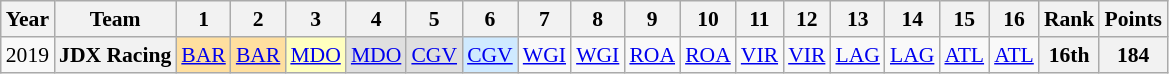<table class="wikitable" style="text-align:center; font-size:90%">
<tr>
<th>Year</th>
<th>Team</th>
<th>1</th>
<th>2</th>
<th>3</th>
<th>4</th>
<th>5</th>
<th>6</th>
<th>7</th>
<th>8</th>
<th>9</th>
<th>10</th>
<th>11</th>
<th>12</th>
<th>13</th>
<th>14</th>
<th>15</th>
<th>16</th>
<th>Rank</th>
<th>Points</th>
</tr>
<tr>
<td>2019</td>
<th>JDX Racing</th>
<td style="background:#FFDF9F;"><a href='#'>BAR</a><br></td>
<td style="background:#FFDF9F;"><a href='#'>BAR</a><br></td>
<td style="background:#FFFFBF;"><a href='#'>MDO</a><br></td>
<td style="background:#DFDFDF;"><a href='#'>MDO</a><br></td>
<td style="background:#DFDFDF;"><a href='#'>CGV</a><br></td>
<td style="background:#CFEAFF;"><a href='#'>CGV</a><br></td>
<td><a href='#'>WGI</a><br></td>
<td><a href='#'>WGI</a><br></td>
<td><a href='#'>ROA</a><br></td>
<td><a href='#'>ROA</a><br></td>
<td><a href='#'>VIR</a><br></td>
<td><a href='#'>VIR</a><br></td>
<td><a href='#'>LAG</a><br></td>
<td><a href='#'>LAG</a><br></td>
<td><a href='#'>ATL</a><br></td>
<td><a href='#'>ATL</a><br></td>
<th style="background:#;">16th</th>
<th style="background:#;">184</th>
</tr>
</table>
